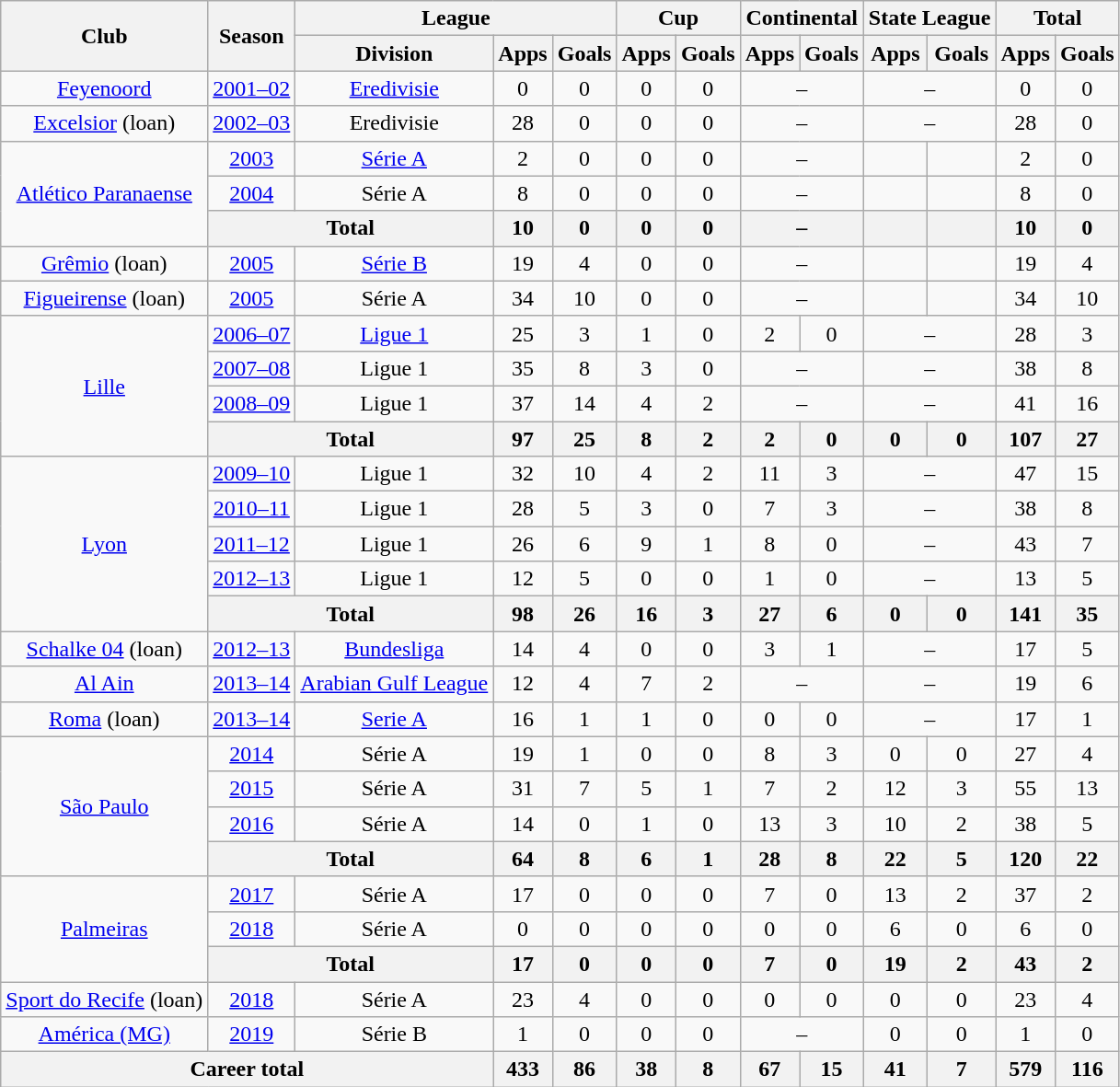<table class="wikitable" style="text-align:center">
<tr>
<th rowspan="2">Club</th>
<th rowspan="2">Season</th>
<th colspan="3">League</th>
<th colspan="2">Cup</th>
<th colspan="2">Continental</th>
<th colspan="2">State League</th>
<th colspan="2">Total</th>
</tr>
<tr>
<th>Division</th>
<th>Apps</th>
<th>Goals</th>
<th>Apps</th>
<th>Goals</th>
<th>Apps</th>
<th>Goals</th>
<th>Apps</th>
<th>Goals</th>
<th>Apps</th>
<th>Goals</th>
</tr>
<tr>
<td><a href='#'>Feyenoord</a></td>
<td><a href='#'>2001–02</a></td>
<td><a href='#'>Eredivisie</a></td>
<td>0</td>
<td>0</td>
<td>0</td>
<td>0</td>
<td colspan="2">–</td>
<td colspan="2">–</td>
<td>0</td>
<td>0</td>
</tr>
<tr>
<td><a href='#'>Excelsior</a> (loan)</td>
<td><a href='#'>2002–03</a></td>
<td>Eredivisie</td>
<td>28</td>
<td>0</td>
<td>0</td>
<td>0</td>
<td colspan="2">–</td>
<td colspan="2">–</td>
<td>28</td>
<td>0</td>
</tr>
<tr>
<td rowspan="3"><a href='#'>Atlético Paranaense</a></td>
<td><a href='#'>2003</a></td>
<td><a href='#'>Série A</a></td>
<td>2</td>
<td>0</td>
<td>0</td>
<td>0</td>
<td colspan="2">–</td>
<td></td>
<td></td>
<td>2</td>
<td>0</td>
</tr>
<tr>
<td><a href='#'>2004</a></td>
<td>Série A</td>
<td>8</td>
<td>0</td>
<td>0</td>
<td>0</td>
<td colspan="2">–</td>
<td></td>
<td></td>
<td>8</td>
<td>0</td>
</tr>
<tr>
<th colspan="2">Total</th>
<th>10</th>
<th>0</th>
<th>0</th>
<th>0</th>
<th colspan="2">–</th>
<th></th>
<th></th>
<th>10</th>
<th>0</th>
</tr>
<tr>
<td><a href='#'>Grêmio</a> (loan)</td>
<td><a href='#'>2005</a></td>
<td><a href='#'>Série B</a></td>
<td>19</td>
<td>4</td>
<td>0</td>
<td>0</td>
<td colspan="2">–</td>
<td></td>
<td></td>
<td>19</td>
<td>4</td>
</tr>
<tr>
<td><a href='#'>Figueirense</a> (loan)</td>
<td><a href='#'>2005</a></td>
<td>Série A</td>
<td>34</td>
<td>10</td>
<td>0</td>
<td>0</td>
<td colspan="2">–</td>
<td></td>
<td></td>
<td>34</td>
<td>10</td>
</tr>
<tr>
<td rowspan="4"><a href='#'>Lille</a></td>
<td><a href='#'>2006–07</a></td>
<td><a href='#'>Ligue 1</a></td>
<td>25</td>
<td>3</td>
<td>1</td>
<td>0</td>
<td>2</td>
<td>0</td>
<td colspan="2">–</td>
<td>28</td>
<td>3</td>
</tr>
<tr>
<td><a href='#'>2007–08</a></td>
<td>Ligue 1</td>
<td>35</td>
<td>8</td>
<td>3</td>
<td>0</td>
<td colspan="2">–</td>
<td colspan="2">–</td>
<td>38</td>
<td>8</td>
</tr>
<tr>
<td><a href='#'>2008–09</a></td>
<td>Ligue 1</td>
<td>37</td>
<td>14</td>
<td>4</td>
<td>2</td>
<td colspan="2">–</td>
<td colspan="2">–</td>
<td>41</td>
<td>16</td>
</tr>
<tr>
<th colspan="2">Total</th>
<th>97</th>
<th>25</th>
<th>8</th>
<th>2</th>
<th>2</th>
<th>0</th>
<th>0</th>
<th>0</th>
<th>107</th>
<th>27</th>
</tr>
<tr>
<td rowspan="5"><a href='#'>Lyon</a></td>
<td><a href='#'>2009–10</a></td>
<td>Ligue 1</td>
<td>32</td>
<td>10</td>
<td>4</td>
<td>2</td>
<td>11</td>
<td>3</td>
<td colspan="2">–</td>
<td>47</td>
<td>15</td>
</tr>
<tr>
<td><a href='#'>2010–11</a></td>
<td>Ligue 1</td>
<td>28</td>
<td>5</td>
<td>3</td>
<td>0</td>
<td>7</td>
<td>3</td>
<td colspan="2">–</td>
<td>38</td>
<td>8</td>
</tr>
<tr>
<td><a href='#'>2011–12</a></td>
<td>Ligue 1</td>
<td>26</td>
<td>6</td>
<td>9</td>
<td>1</td>
<td>8</td>
<td>0</td>
<td colspan="2">–</td>
<td>43</td>
<td>7</td>
</tr>
<tr>
<td><a href='#'>2012–13</a></td>
<td>Ligue 1</td>
<td>12</td>
<td>5</td>
<td>0</td>
<td>0</td>
<td>1</td>
<td>0</td>
<td colspan="2">–</td>
<td>13</td>
<td>5</td>
</tr>
<tr>
<th colspan="2">Total</th>
<th>98</th>
<th>26</th>
<th>16</th>
<th>3</th>
<th>27</th>
<th>6</th>
<th>0</th>
<th>0</th>
<th>141</th>
<th>35</th>
</tr>
<tr>
<td><a href='#'>Schalke 04</a> (loan)</td>
<td><a href='#'>2012–13</a></td>
<td><a href='#'>Bundesliga</a></td>
<td>14</td>
<td>4</td>
<td>0</td>
<td>0</td>
<td>3</td>
<td>1</td>
<td colspan="2">–</td>
<td>17</td>
<td>5</td>
</tr>
<tr>
<td><a href='#'>Al Ain</a></td>
<td><a href='#'>2013–14</a></td>
<td><a href='#'>Arabian Gulf League</a></td>
<td>12</td>
<td>4</td>
<td>7</td>
<td>2</td>
<td colspan="2">–</td>
<td colspan="2">–</td>
<td>19</td>
<td>6</td>
</tr>
<tr>
<td><a href='#'>Roma</a> (loan)</td>
<td><a href='#'>2013–14</a></td>
<td><a href='#'>Serie A</a></td>
<td>16</td>
<td>1</td>
<td>1</td>
<td>0</td>
<td>0</td>
<td>0</td>
<td colspan="2">–</td>
<td>17</td>
<td>1</td>
</tr>
<tr>
<td rowspan="4"><a href='#'>São Paulo</a></td>
<td><a href='#'>2014</a></td>
<td>Série A</td>
<td>19</td>
<td>1</td>
<td>0</td>
<td>0</td>
<td>8</td>
<td>3</td>
<td>0</td>
<td>0</td>
<td>27</td>
<td>4</td>
</tr>
<tr>
<td><a href='#'>2015</a></td>
<td>Série A</td>
<td>31</td>
<td>7</td>
<td>5</td>
<td>1</td>
<td>7</td>
<td>2</td>
<td>12</td>
<td>3</td>
<td>55</td>
<td>13</td>
</tr>
<tr>
<td><a href='#'>2016</a></td>
<td>Série A</td>
<td>14</td>
<td>0</td>
<td>1</td>
<td>0</td>
<td>13</td>
<td>3</td>
<td>10</td>
<td>2</td>
<td>38</td>
<td>5</td>
</tr>
<tr>
<th colspan="2">Total</th>
<th>64</th>
<th>8</th>
<th>6</th>
<th>1</th>
<th>28</th>
<th>8</th>
<th>22</th>
<th>5</th>
<th>120</th>
<th>22</th>
</tr>
<tr>
<td rowspan="3"><a href='#'>Palmeiras</a></td>
<td><a href='#'>2017</a></td>
<td>Série A</td>
<td>17</td>
<td>0</td>
<td>0</td>
<td>0</td>
<td>7</td>
<td>0</td>
<td>13</td>
<td>2</td>
<td>37</td>
<td>2</td>
</tr>
<tr>
<td><a href='#'>2018</a></td>
<td>Série A</td>
<td>0</td>
<td>0</td>
<td>0</td>
<td>0</td>
<td>0</td>
<td>0</td>
<td>6</td>
<td>0</td>
<td>6</td>
<td>0</td>
</tr>
<tr>
<th colspan="2">Total</th>
<th>17</th>
<th>0</th>
<th>0</th>
<th>0</th>
<th>7</th>
<th>0</th>
<th>19</th>
<th>2</th>
<th>43</th>
<th>2</th>
</tr>
<tr>
<td><a href='#'>Sport do Recife</a> (loan)</td>
<td><a href='#'>2018</a></td>
<td>Série A</td>
<td>23</td>
<td>4</td>
<td>0</td>
<td>0</td>
<td>0</td>
<td>0</td>
<td>0</td>
<td>0</td>
<td>23</td>
<td>4</td>
</tr>
<tr>
<td><a href='#'>América (MG)</a></td>
<td><a href='#'>2019</a></td>
<td>Série B</td>
<td>1</td>
<td>0</td>
<td>0</td>
<td>0</td>
<td colspan="2">–</td>
<td>0</td>
<td>0</td>
<td>1</td>
<td>0</td>
</tr>
<tr>
<th colspan="3">Career total</th>
<th>433</th>
<th>86</th>
<th>38</th>
<th>8</th>
<th>67</th>
<th>15</th>
<th>41</th>
<th>7</th>
<th>579</th>
<th>116</th>
</tr>
</table>
